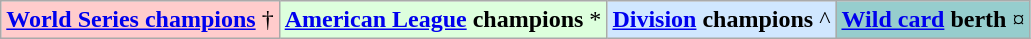<table class="wikitable" style="text-align:center">
<tr>
<td align="center" bgcolor="#FFCCCC"><strong><a href='#'>World Series champions</a></strong> †<br></td>
<td align="center" bgcolor="#ddffdd"><strong><a href='#'>American League</a> champions</strong> *<br></td>
<td align="center" bgcolor="#D0E7FF"><strong><a href='#'>Division</a> champions</strong> ^<br></td>
<td align="center" bgcolor="#96CDCD"><strong><a href='#'>Wild card</a> berth</strong> ¤<br></td>
</tr>
</table>
